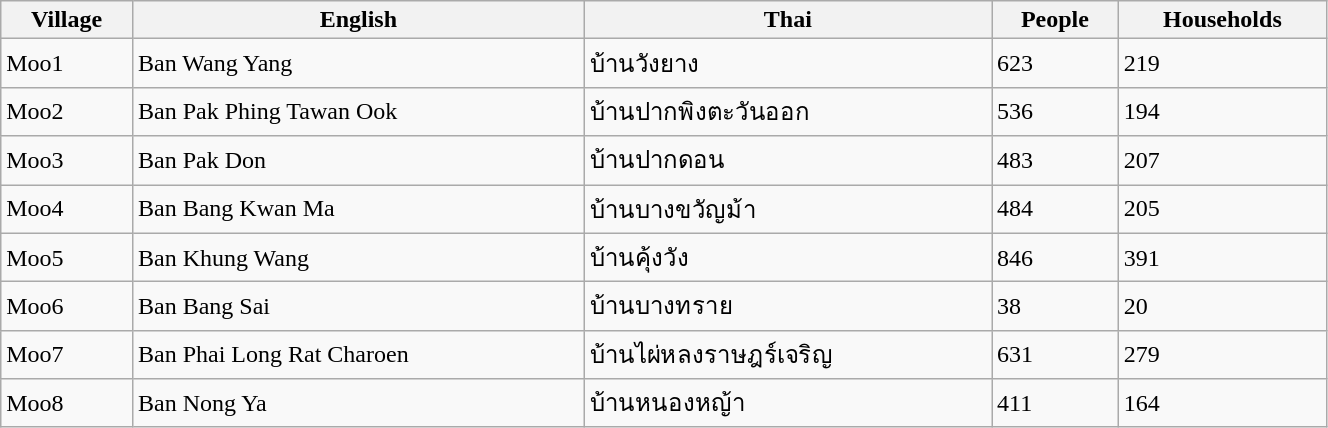<table class="wikitable" class="wikitable" style="width:70%;">
<tr>
<th>Village</th>
<th>English</th>
<th>Thai</th>
<th>People</th>
<th>Households</th>
</tr>
<tr>
<td>Moo1</td>
<td>Ban Wang Yang</td>
<td>บ้านวังยาง</td>
<td>623</td>
<td>219</td>
</tr>
<tr>
<td>Moo2</td>
<td>Ban Pak Phing Tawan Ook</td>
<td>บ้านปากพิงตะวันออก</td>
<td>536</td>
<td>194</td>
</tr>
<tr>
<td>Moo3</td>
<td>Ban Pak Don</td>
<td>บ้านปากดอน</td>
<td>483</td>
<td>207</td>
</tr>
<tr>
<td>Moo4</td>
<td>Ban Bang Kwan Ma</td>
<td>บ้านบางขวัญม้า</td>
<td>484</td>
<td>205</td>
</tr>
<tr>
<td>Moo5</td>
<td>Ban Khung Wang</td>
<td>บ้านคุ้งวัง</td>
<td>846</td>
<td>391</td>
</tr>
<tr>
<td>Moo6</td>
<td>Ban Bang Sai</td>
<td>บ้านบางทราย</td>
<td>38</td>
<td>20</td>
</tr>
<tr>
<td>Moo7</td>
<td>Ban Phai Long Rat Charoen</td>
<td>บ้านไผ่หลงราษฎร์เจริญ</td>
<td>631</td>
<td>279</td>
</tr>
<tr>
<td>Moo8</td>
<td>Ban Nong Ya</td>
<td>บ้านหนองหญ้า</td>
<td>411</td>
<td>164</td>
</tr>
</table>
